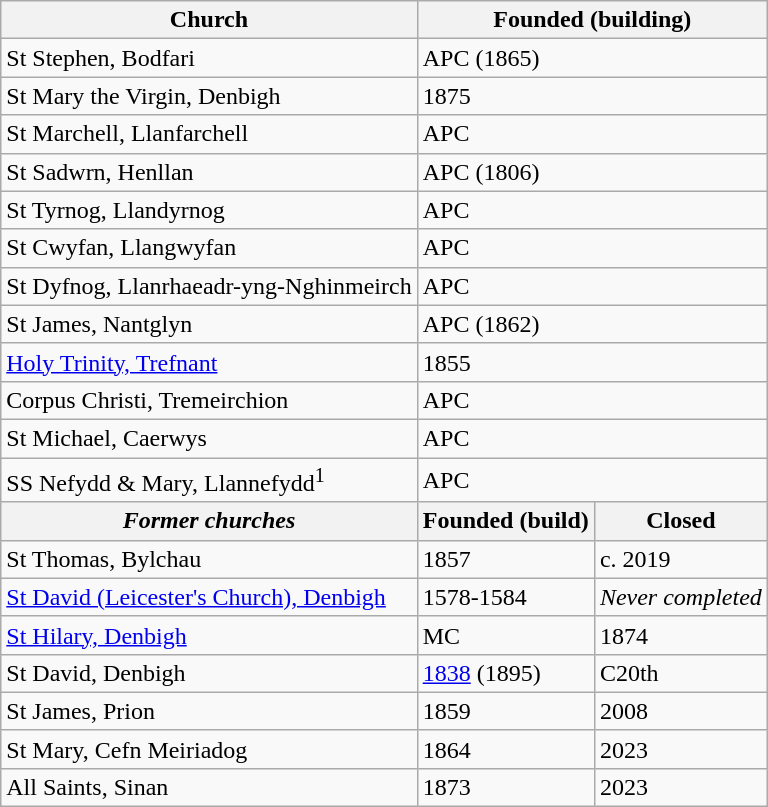<table class="wikitable">
<tr>
<th>Church</th>
<th colspan="2">Founded (building)</th>
</tr>
<tr>
<td>St Stephen, Bodfari</td>
<td colspan="2">APC (1865)</td>
</tr>
<tr>
<td>St Mary the Virgin, Denbigh</td>
<td colspan="2">1875</td>
</tr>
<tr>
<td>St Marchell, Llanfarchell</td>
<td colspan="2">APC</td>
</tr>
<tr>
<td>St Sadwrn, Henllan</td>
<td colspan="2">APC (1806)</td>
</tr>
<tr>
<td>St Tyrnog, Llandyrnog</td>
<td colspan="2">APC</td>
</tr>
<tr>
<td>St Cwyfan, Llangwyfan</td>
<td colspan="2">APC</td>
</tr>
<tr>
<td>St Dyfnog, Llanrhaeadr-yng-Nghinmeirch</td>
<td colspan="2">APC</td>
</tr>
<tr>
<td>St James, Nantglyn</td>
<td colspan="2">APC (1862)</td>
</tr>
<tr>
<td><a href='#'>Holy Trinity, Trefnant</a></td>
<td colspan="2">1855</td>
</tr>
<tr>
<td>Corpus Christi, Tremeirchion</td>
<td colspan="2">APC</td>
</tr>
<tr>
<td>St Michael, Caerwys</td>
<td colspan="2">APC</td>
</tr>
<tr>
<td>SS Nefydd & Mary, Llannefydd<sup>1</sup></td>
<td colspan="2">APC</td>
</tr>
<tr>
<th><em>Former churches</em></th>
<th>Founded (build)</th>
<th>Closed</th>
</tr>
<tr>
<td>St Thomas, Bylchau</td>
<td>1857</td>
<td>c. 2019</td>
</tr>
<tr>
<td><a href='#'>St David (Leicester's Church), Denbigh</a></td>
<td>1578-1584</td>
<td><em>Never completed</em></td>
</tr>
<tr>
<td><a href='#'>St Hilary, Denbigh</a></td>
<td>MC</td>
<td>1874</td>
</tr>
<tr>
<td>St David, Denbigh</td>
<td><a href='#'>1838</a> (1895)</td>
<td>C20th</td>
</tr>
<tr>
<td>St James, Prion</td>
<td>1859</td>
<td>2008</td>
</tr>
<tr>
<td>St Mary, Cefn Meiriadog</td>
<td>1864</td>
<td>2023</td>
</tr>
<tr>
<td>All Saints, Sinan</td>
<td>1873</td>
<td>2023</td>
</tr>
</table>
